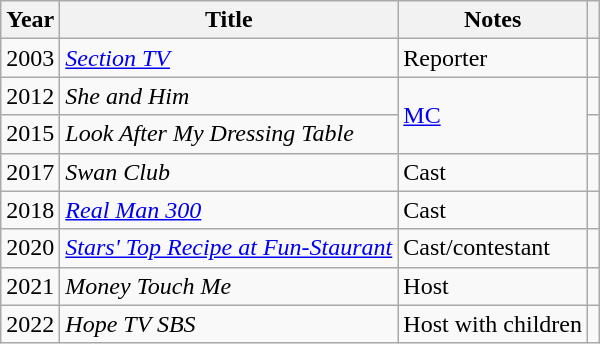<table class="wikitable">
<tr>
<th>Year</th>
<th>Title</th>
<th>Notes</th>
<th></th>
</tr>
<tr>
<td>2003</td>
<td><em><a href='#'>Section TV</a></em></td>
<td>Reporter</td>
<td></td>
</tr>
<tr>
<td>2012</td>
<td><em>She and Him</em></td>
<td rowspan="2"><a href='#'>MC</a></td>
<td></td>
</tr>
<tr>
<td>2015</td>
<td><em>Look After My Dressing Table</em></td>
<td></td>
</tr>
<tr>
<td>2017</td>
<td><em>Swan Club</em></td>
<td>Cast</td>
<td></td>
</tr>
<tr>
<td>2018</td>
<td><em><a href='#'>Real Man 300</a></em></td>
<td>Cast</td>
<td></td>
</tr>
<tr>
<td>2020</td>
<td><em><a href='#'>Stars' Top Recipe at Fun-Staurant</a></em></td>
<td>Cast/contestant</td>
<td></td>
</tr>
<tr>
<td>2021</td>
<td><em>Money Touch Me </em></td>
<td>Host</td>
<td></td>
</tr>
<tr>
<td>2022</td>
<td><em>Hope TV SBS</em></td>
<td>Host with children</td>
<td></td>
</tr>
</table>
